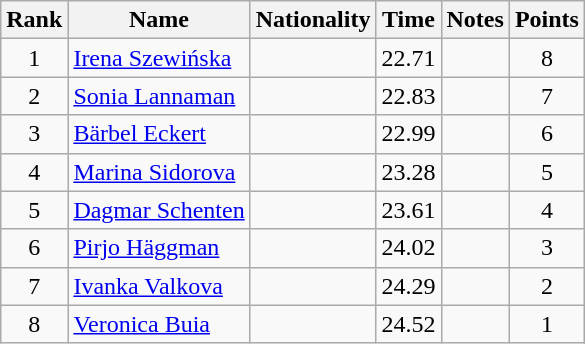<table class="wikitable sortable" style="text-align:center">
<tr>
<th>Rank</th>
<th>Name</th>
<th>Nationality</th>
<th>Time</th>
<th>Notes</th>
<th>Points</th>
</tr>
<tr>
<td>1</td>
<td align=left><a href='#'>Irena Szewińska</a></td>
<td align=left></td>
<td>22.71</td>
<td></td>
<td>8</td>
</tr>
<tr>
<td>2</td>
<td align=left><a href='#'>Sonia Lannaman</a></td>
<td align=left></td>
<td>22.83</td>
<td></td>
<td>7</td>
</tr>
<tr>
<td>3</td>
<td align=left><a href='#'>Bärbel Eckert</a></td>
<td align=left></td>
<td>22.99</td>
<td></td>
<td>6</td>
</tr>
<tr>
<td>4</td>
<td align=left><a href='#'>Marina Sidorova</a></td>
<td align=left></td>
<td>23.28</td>
<td></td>
<td>5</td>
</tr>
<tr>
<td>5</td>
<td align=left><a href='#'>Dagmar Schenten</a></td>
<td align=left></td>
<td>23.61</td>
<td></td>
<td>4</td>
</tr>
<tr>
<td>6</td>
<td align=left><a href='#'>Pirjo Häggman</a></td>
<td align=left></td>
<td>24.02</td>
<td></td>
<td>3</td>
</tr>
<tr>
<td>7</td>
<td align=left><a href='#'>Ivanka Valkova</a></td>
<td align=left></td>
<td>24.29</td>
<td></td>
<td>2</td>
</tr>
<tr>
<td>8</td>
<td align=left><a href='#'>Veronica Buia</a></td>
<td align=left></td>
<td>24.52</td>
<td></td>
<td>1</td>
</tr>
</table>
